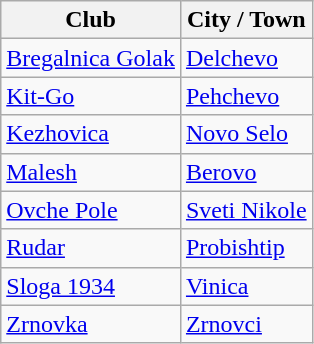<table class="wikitable sortable">
<tr>
<th>Club</th>
<th>City / Town</th>
</tr>
<tr>
<td><a href='#'>Bregalnica Golak</a></td>
<td><a href='#'>Delchevo</a></td>
</tr>
<tr>
<td><a href='#'>Kit-Go</a></td>
<td><a href='#'>Pehchevo</a></td>
</tr>
<tr>
<td><a href='#'>Kezhovica</a></td>
<td><a href='#'>Novo Selo</a></td>
</tr>
<tr>
<td><a href='#'>Malesh</a></td>
<td><a href='#'>Berovo</a></td>
</tr>
<tr>
<td><a href='#'>Ovche Pole</a></td>
<td><a href='#'>Sveti Nikole</a></td>
</tr>
<tr>
<td><a href='#'>Rudar</a></td>
<td><a href='#'>Probishtip</a></td>
</tr>
<tr>
<td><a href='#'>Sloga 1934</a></td>
<td><a href='#'>Vinica</a></td>
</tr>
<tr>
<td><a href='#'>Zrnovka</a></td>
<td><a href='#'>Zrnovci</a></td>
</tr>
</table>
